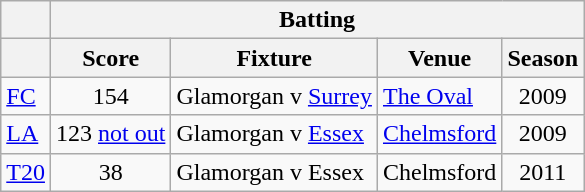<table class=wikitable>
<tr>
<th rowspan="1"></th>
<th colspan="4" rowspan="1">Batting</th>
</tr>
<tr>
<th></th>
<th>Score</th>
<th>Fixture</th>
<th>Venue</th>
<th>Season</th>
</tr>
<tr>
<td><a href='#'>FC</a></td>
<td align="center">154</td>
<td>Glamorgan v <a href='#'>Surrey</a></td>
<td><a href='#'>The Oval</a></td>
<td align="center">2009</td>
</tr>
<tr>
<td><a href='#'>LA</a></td>
<td align="center">123 <a href='#'>not out</a></td>
<td>Glamorgan v <a href='#'>Essex</a></td>
<td><a href='#'>Chelmsford</a></td>
<td align="center">2009</td>
</tr>
<tr>
<td><a href='#'>T20</a></td>
<td align="center">38</td>
<td>Glamorgan v Essex</td>
<td>Chelmsford</td>
<td align="center">2011</td>
</tr>
</table>
